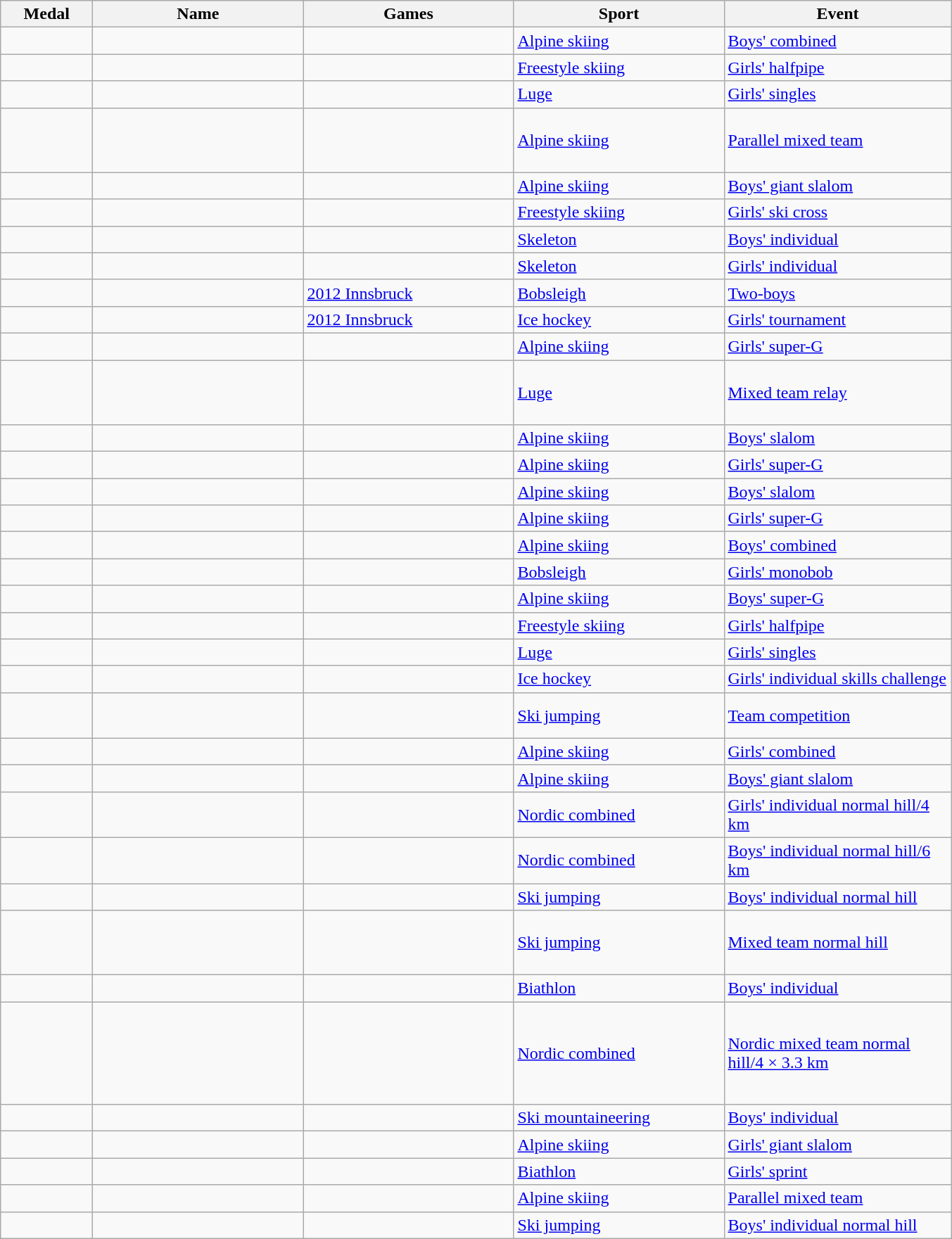<table class="wikitable sortable">
<tr>
<th style="width:5em">Medal</th>
<th style="width:12em">Name</th>
<th style="width:12em">Games</th>
<th style="width:12em">Sport</th>
<th style="width:13em">Event</th>
</tr>
<tr>
<td></td>
<td></td>
<td></td>
<td> <a href='#'>Alpine skiing</a></td>
<td><a href='#'>Boys' combined</a></td>
</tr>
<tr>
<td></td>
<td></td>
<td></td>
<td> <a href='#'>Freestyle skiing</a></td>
<td><a href='#'>Girls' halfpipe</a></td>
</tr>
<tr>
<td></td>
<td></td>
<td></td>
<td> <a href='#'>Luge</a></td>
<td><a href='#'>Girls' singles</a></td>
</tr>
<tr>
<td></td>
<td><br><br><br></td>
<td></td>
<td> <a href='#'>Alpine skiing</a></td>
<td><a href='#'>Parallel mixed team</a></td>
</tr>
<tr>
<td></td>
<td></td>
<td></td>
<td> <a href='#'>Alpine skiing</a></td>
<td><a href='#'>Boys' giant slalom</a></td>
</tr>
<tr>
<td></td>
<td></td>
<td></td>
<td> <a href='#'>Freestyle skiing</a></td>
<td><a href='#'>Girls' ski cross</a></td>
</tr>
<tr>
<td></td>
<td></td>
<td></td>
<td> <a href='#'>Skeleton</a></td>
<td><a href='#'>Boys' individual</a></td>
</tr>
<tr>
<td></td>
<td></td>
<td></td>
<td> <a href='#'>Skeleton</a></td>
<td><a href='#'>Girls' individual</a></td>
</tr>
<tr>
<td></td>
<td><br></td>
<td> <a href='#'>2012 Innsbruck</a></td>
<td> <a href='#'>Bobsleigh</a></td>
<td><a href='#'>Two-boys</a></td>
</tr>
<tr>
<td></td>
<td></td>
<td> <a href='#'>2012 Innsbruck</a></td>
<td> <a href='#'>Ice hockey</a></td>
<td><a href='#'>Girls' tournament</a></td>
</tr>
<tr>
<td></td>
<td></td>
<td></td>
<td> <a href='#'>Alpine skiing</a></td>
<td><a href='#'>Girls' super-G</a></td>
</tr>
<tr>
<td></td>
<td><br><br><br></td>
<td></td>
<td> <a href='#'>Luge</a></td>
<td><a href='#'>Mixed team relay</a></td>
</tr>
<tr>
<td></td>
<td></td>
<td></td>
<td> <a href='#'>Alpine skiing</a></td>
<td><a href='#'>Boys' slalom</a></td>
</tr>
<tr>
<td></td>
<td></td>
<td></td>
<td> <a href='#'>Alpine skiing</a></td>
<td><a href='#'>Girls' super-G</a></td>
</tr>
<tr>
<td></td>
<td></td>
<td></td>
<td> <a href='#'>Alpine skiing</a></td>
<td><a href='#'>Boys' slalom</a></td>
</tr>
<tr>
<td></td>
<td></td>
<td></td>
<td> <a href='#'>Alpine skiing</a></td>
<td><a href='#'>Girls' super-G</a></td>
</tr>
<tr>
<td></td>
<td></td>
<td></td>
<td> <a href='#'>Alpine skiing</a></td>
<td><a href='#'>Boys' combined</a></td>
</tr>
<tr>
<td></td>
<td></td>
<td></td>
<td> <a href='#'>Bobsleigh</a></td>
<td><a href='#'>Girls' monobob</a></td>
</tr>
<tr>
<td></td>
<td></td>
<td></td>
<td> <a href='#'>Alpine skiing</a></td>
<td><a href='#'>Boys' super-G</a></td>
</tr>
<tr>
<td></td>
<td></td>
<td></td>
<td> <a href='#'>Freestyle skiing</a></td>
<td><a href='#'>Girls' halfpipe</a></td>
</tr>
<tr>
<td></td>
<td></td>
<td></td>
<td> <a href='#'>Luge</a></td>
<td><a href='#'>Girls' singles</a></td>
</tr>
<tr>
<td></td>
<td></td>
<td></td>
<td> <a href='#'>Ice hockey</a></td>
<td><a href='#'>Girls' individual skills challenge</a></td>
</tr>
<tr>
<td></td>
<td><br><br></td>
<td></td>
<td> <a href='#'>Ski jumping</a></td>
<td><a href='#'>Team competition</a></td>
</tr>
<tr>
<td></td>
<td></td>
<td></td>
<td> <a href='#'>Alpine skiing</a></td>
<td><a href='#'>Girls' combined</a></td>
</tr>
<tr>
<td></td>
<td></td>
<td></td>
<td> <a href='#'>Alpine skiing</a></td>
<td><a href='#'>Boys' giant slalom</a></td>
</tr>
<tr>
<td></td>
<td></td>
<td></td>
<td> <a href='#'>Nordic combined</a></td>
<td><a href='#'>Girls' individual normal hill/4 km</a></td>
</tr>
<tr>
<td></td>
<td></td>
<td></td>
<td> <a href='#'>Nordic combined</a></td>
<td><a href='#'>Boys' individual normal hill/6 km</a></td>
</tr>
<tr>
<td></td>
<td></td>
<td></td>
<td> <a href='#'>Ski jumping</a></td>
<td><a href='#'>Boys' individual normal hill</a></td>
</tr>
<tr>
<td></td>
<td><br><br><br></td>
<td></td>
<td> <a href='#'>Ski jumping</a></td>
<td><a href='#'>Mixed team normal hill</a></td>
</tr>
<tr>
<td></td>
<td></td>
<td></td>
<td> <a href='#'>Biathlon</a></td>
<td><a href='#'>Boys' individual</a></td>
</tr>
<tr>
<td></td>
<td><br><br><br><br><br></td>
<td></td>
<td> <a href='#'>Nordic combined</a></td>
<td><a href='#'>Nordic mixed team normal hill/4 × 3.3 km</a></td>
</tr>
<tr>
<td></td>
<td></td>
<td></td>
<td> <a href='#'>Ski mountaineering</a></td>
<td><a href='#'>Boys' individual</a></td>
</tr>
<tr>
<td></td>
<td></td>
<td></td>
<td> <a href='#'>Alpine skiing</a></td>
<td><a href='#'>Girls' giant slalom</a></td>
</tr>
<tr>
<td></td>
<td></td>
<td></td>
<td> <a href='#'>Biathlon</a></td>
<td><a href='#'>Girls' sprint</a></td>
</tr>
<tr>
<td></td>
<td><br></td>
<td></td>
<td> <a href='#'>Alpine skiing</a></td>
<td><a href='#'>Parallel mixed team</a></td>
</tr>
<tr>
<td></td>
<td></td>
<td></td>
<td> <a href='#'>Ski jumping</a></td>
<td><a href='#'>Boys' individual normal hill</a></td>
</tr>
</table>
